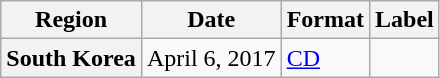<table class="wikitable plainrowheaders">
<tr>
<th scope="col">Region</th>
<th scope="col">Date</th>
<th scope="col">Format</th>
<th scope="col">Label</th>
</tr>
<tr>
<th scope="row">South Korea</th>
<td>April 6, 2017</td>
<td><a href='#'>CD</a></td>
<td></td>
</tr>
</table>
